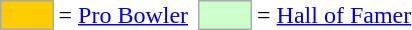<table>
<tr>
<td style="background-color:#FFCC00; border:1px solid #aaaaaa; width:2em;"></td>
<td>= <a href='#'>Pro Bowler</a> </td>
<td></td>
<td style="background-color:#CCFFCC; border:1px solid #aaaaaa; width:2em;"></td>
<td>= <a href='#'>Hall of Famer</a></td>
</tr>
</table>
